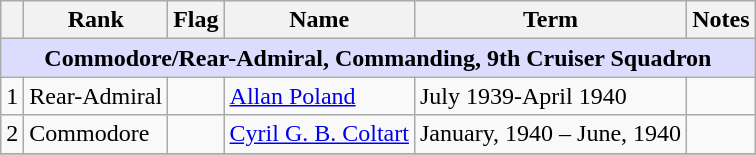<table class="wikitable">
<tr>
<th></th>
<th>Rank</th>
<th>Flag</th>
<th>Name</th>
<th>Term</th>
<th>Notes</th>
</tr>
<tr>
<td colspan="6" align="center" style="background:#dcdcfe;"><strong>Commodore/Rear-Admiral, Commanding, 9th Cruiser Squadron</strong></td>
</tr>
<tr>
<td>1</td>
<td>Rear-Admiral</td>
<td></td>
<td><a href='#'>Allan Poland</a></td>
<td>July 1939-April 1940</td>
<td></td>
</tr>
<tr>
<td>2</td>
<td>Commodore</td>
<td></td>
<td><a href='#'>Cyril G. B. Coltart</a></td>
<td>January, 1940 – June, 1940</td>
<td></td>
</tr>
<tr>
</tr>
</table>
